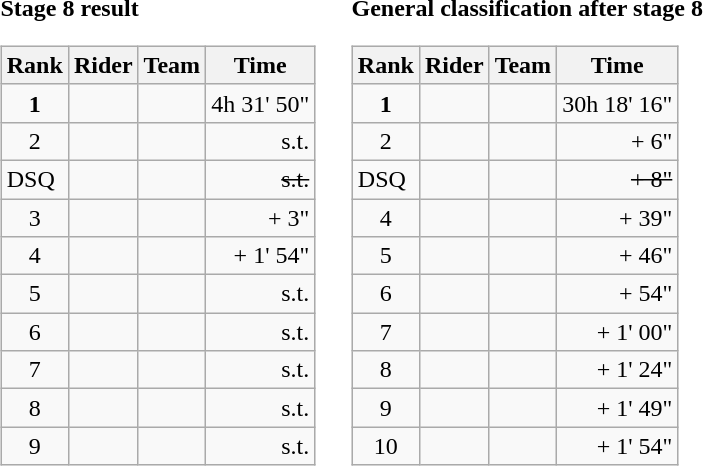<table>
<tr>
<td><strong>Stage 8 result</strong><br><table class="wikitable">
<tr>
<th scope="col">Rank</th>
<th scope="col">Rider</th>
<th scope="col">Team</th>
<th scope="col">Time</th>
</tr>
<tr>
<td style="text-align:center;"><strong>1</strong></td>
<td><strong></strong></td>
<td><strong></strong></td>
<td style="text-align:right;">4h 31' 50"</td>
</tr>
<tr>
<td style="text-align:center;">2</td>
<td></td>
<td></td>
<td style="text-align:right;">s.t.</td>
</tr>
<tr>
<td>DSQ</td>
<td><del></del></td>
<td><del></del></td>
<td style="text-align:right;"><del>s.t.</del></td>
</tr>
<tr>
<td style="text-align:center;">3</td>
<td></td>
<td></td>
<td style="text-align:right;">+ 3"</td>
</tr>
<tr>
<td style="text-align:center;">4</td>
<td></td>
<td></td>
<td style="text-align:right;">+ 1' 54"</td>
</tr>
<tr>
<td style="text-align:center;">5</td>
<td> </td>
<td></td>
<td style="text-align:right;">s.t.</td>
</tr>
<tr>
<td style="text-align:center;">6</td>
<td></td>
<td></td>
<td style="text-align:right;">s.t.</td>
</tr>
<tr>
<td style="text-align:center;">7</td>
<td></td>
<td></td>
<td style="text-align:right;">s.t.</td>
</tr>
<tr>
<td style="text-align:center;">8</td>
<td></td>
<td></td>
<td style="text-align:right;">s.t.</td>
</tr>
<tr>
<td style="text-align:center;">9</td>
<td></td>
<td></td>
<td style="text-align:right;">s.t.</td>
</tr>
</table>
</td>
<td></td>
<td><strong>General classification after stage 8</strong><br><table class="wikitable">
<tr>
<th scope="col">Rank</th>
<th scope="col">Rider</th>
<th scope="col">Team</th>
<th scope="col">Time</th>
</tr>
<tr>
<td style="text-align:center;"><strong>1</strong></td>
<td><strong></strong> </td>
<td><strong></strong> </td>
<td style="text-align:right;">30h 18' 16"</td>
</tr>
<tr>
<td style="text-align:center;">2</td>
<td></td>
<td></td>
<td style="text-align:right;">+ 6"</td>
</tr>
<tr>
<td>DSQ</td>
<td><s></s></td>
<td><s> </s></td>
<td style="text-align:right;"><s> + 8"</s></td>
</tr>
<tr>
<td style="text-align:center;">4</td>
<td></td>
<td></td>
<td style="text-align:right;">+ 39"</td>
</tr>
<tr>
<td style="text-align:center;">5</td>
<td></td>
<td></td>
<td style="text-align:right;">+ 46"</td>
</tr>
<tr>
<td style="text-align:center;">6</td>
<td></td>
<td></td>
<td style="text-align:right;">+ 54"</td>
</tr>
<tr>
<td style="text-align:center;">7</td>
<td> </td>
<td></td>
<td style="text-align:right;">+ 1' 00"</td>
</tr>
<tr>
<td style="text-align:center;">8</td>
<td></td>
<td></td>
<td style="text-align:right;">+ 1' 24"</td>
</tr>
<tr>
<td style="text-align:center;">9</td>
<td></td>
<td></td>
<td style="text-align:right;">+ 1' 49"</td>
</tr>
<tr>
<td style="text-align:center;">10</td>
<td></td>
<td></td>
<td style="text-align:right;">+ 1' 54"</td>
</tr>
</table>
</td>
</tr>
</table>
